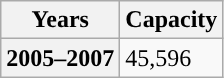<table class="wikitable">
<tr>
<th scope="row">Years</th>
<th scope="row">Capacity</th>
</tr>
<tr>
<th scope="row">2005–2007</th>
<td>45,596</td>
</tr>
</table>
